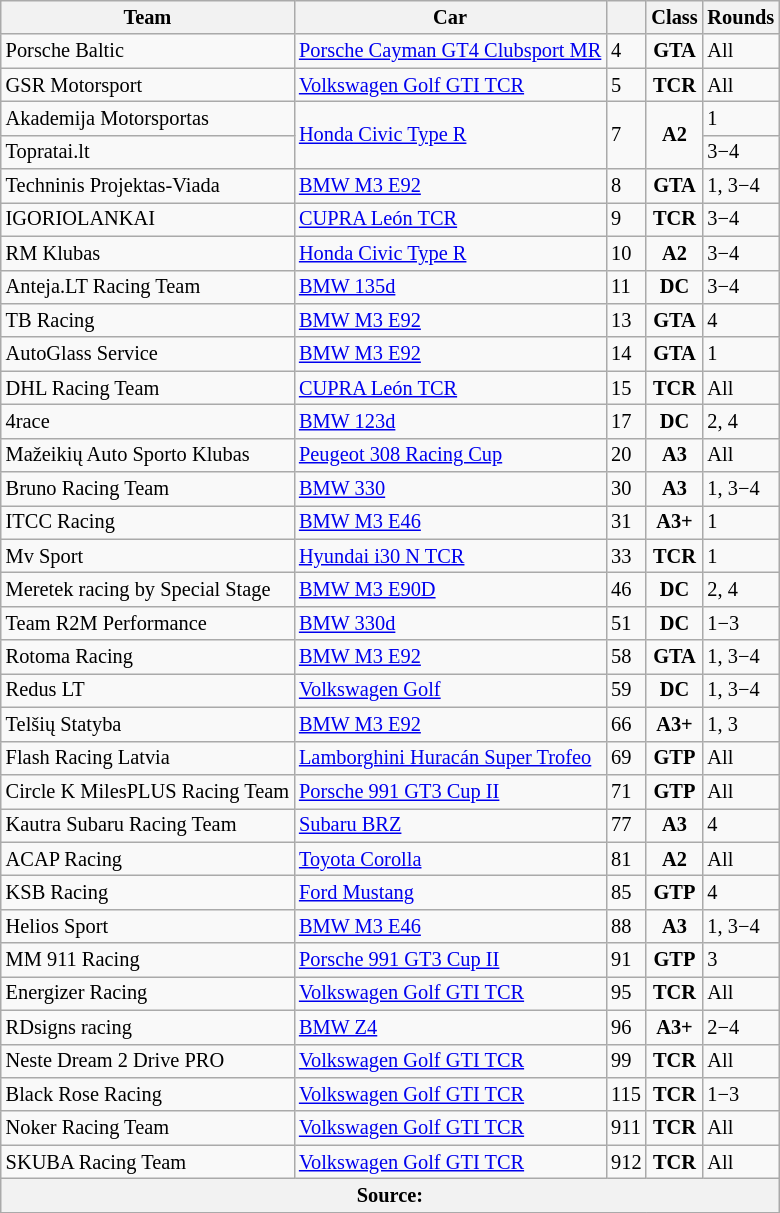<table class="wikitable" style="font-size: 85%">
<tr>
<th>Team</th>
<th>Car</th>
<th></th>
<th>Class</th>
<th>Rounds</th>
</tr>
<tr>
<td> Porsche Baltic</td>
<td><a href='#'>Porsche Cayman GT4 Clubsport MR</a></td>
<td>4</td>
<td align=center><strong><span>GTA</span></strong></td>
<td>All</td>
</tr>
<tr>
<td> GSR Motorsport</td>
<td><a href='#'>Volkswagen Golf GTI TCR</a></td>
<td>5</td>
<td align=center><strong><span>TCR</span></strong></td>
<td>All</td>
</tr>
<tr>
<td> Akademija Motorsportas</td>
<td rowspan="2"><a href='#'>Honda Civic Type R</a></td>
<td rowspan="2">7</td>
<td rowspan="2" align=center><strong><span>A2</span></strong></td>
<td>1</td>
</tr>
<tr>
<td> Topratai.lt</td>
<td>3−4</td>
</tr>
<tr>
<td> Techninis Projektas-Viada</td>
<td><a href='#'>BMW M3 E92</a></td>
<td>8</td>
<td align=center><strong><span>GTA</span></strong></td>
<td>1, 3−4</td>
</tr>
<tr>
<td> IGORIOLANKAI</td>
<td><a href='#'>CUPRA León TCR</a></td>
<td>9</td>
<td align=center><strong><span>TCR</span></strong></td>
<td>3−4</td>
</tr>
<tr>
<td> RM Klubas</td>
<td><a href='#'>Honda Civic Type R</a></td>
<td>10</td>
<td align=center><strong><span>A2</span></strong></td>
<td>3−4</td>
</tr>
<tr>
<td> Anteja.LT Racing Team</td>
<td><a href='#'>BMW 135d</a></td>
<td>11</td>
<td align=center><strong><span>DC</span></strong></td>
<td>3−4</td>
</tr>
<tr>
<td> TB Racing</td>
<td><a href='#'>BMW M3 E92</a></td>
<td>13</td>
<td align=center><strong><span>GTA</span></strong></td>
<td>4</td>
</tr>
<tr>
<td> AutoGlass Service</td>
<td><a href='#'>BMW M3 E92</a></td>
<td>14</td>
<td align=center><strong><span>GTA</span></strong></td>
<td>1</td>
</tr>
<tr>
<td> DHL Racing Team</td>
<td><a href='#'>CUPRA León TCR</a></td>
<td>15</td>
<td align=center><strong><span>TCR</span></strong></td>
<td>All</td>
</tr>
<tr>
<td> 4race</td>
<td><a href='#'>BMW 123d</a></td>
<td>17</td>
<td align=center><strong><span>DC</span></strong></td>
<td>2, 4</td>
</tr>
<tr>
<td> Mažeikių Auto Sporto Klubas</td>
<td><a href='#'>Peugeot 308 Racing Cup</a></td>
<td>20</td>
<td align=center><strong><span>A3</span></strong></td>
<td>All</td>
</tr>
<tr>
<td> Bruno Racing Team</td>
<td><a href='#'>BMW 330</a></td>
<td>30</td>
<td align=center><strong><span>A3</span></strong></td>
<td>1, 3−4</td>
</tr>
<tr>
<td> ITCC Racing</td>
<td><a href='#'>BMW M3 E46</a></td>
<td>31</td>
<td align=center><strong><span>A3+</span></strong></td>
<td>1</td>
</tr>
<tr>
<td> Mv Sport</td>
<td><a href='#'>Hyundai i30 N TCR</a></td>
<td>33</td>
<td align=center><strong><span>TCR</span></strong></td>
<td>1</td>
</tr>
<tr>
<td> Meretek racing by Special Stage</td>
<td><a href='#'>BMW M3 E90D</a></td>
<td>46</td>
<td align=center><strong><span>DC</span></strong></td>
<td>2, 4</td>
</tr>
<tr>
<td> Team R2M Performance</td>
<td><a href='#'>BMW 330d</a></td>
<td>51</td>
<td align=center><strong><span>DC</span></strong></td>
<td>1−3</td>
</tr>
<tr>
<td> Rotoma Racing</td>
<td><a href='#'>BMW M3 E92</a></td>
<td>58</td>
<td align=center><strong><span>GTA</span></strong></td>
<td>1, 3−4</td>
</tr>
<tr>
<td> Redus LT</td>
<td><a href='#'>Volkswagen Golf</a></td>
<td>59</td>
<td align=center><strong><span>DC</span></strong></td>
<td>1, 3−4</td>
</tr>
<tr>
<td> Telšių Statyba</td>
<td><a href='#'>BMW M3 E92</a></td>
<td>66</td>
<td align=center><strong><span>A3+</span></strong></td>
<td>1, 3</td>
</tr>
<tr>
<td> Flash Racing Latvia</td>
<td><a href='#'>Lamborghini Huracán Super Trofeo</a></td>
<td>69</td>
<td align=center><strong><span>GTP</span></strong></td>
<td>All</td>
</tr>
<tr>
<td> Circle K MilesPLUS Racing Team</td>
<td><a href='#'>Porsche 991 GT3 Cup II</a></td>
<td>71</td>
<td align=center><strong><span>GTP</span></strong></td>
<td>All</td>
</tr>
<tr>
<td> Kautra Subaru Racing Team</td>
<td><a href='#'>Subaru BRZ</a></td>
<td>77</td>
<td align=center><strong><span>A3</span></strong></td>
<td>4</td>
</tr>
<tr>
<td> ACAP Racing</td>
<td><a href='#'>Toyota Corolla</a></td>
<td>81</td>
<td align=center><strong><span>A2</span></strong></td>
<td>All</td>
</tr>
<tr>
<td> KSB Racing</td>
<td><a href='#'>Ford Mustang</a></td>
<td>85</td>
<td align=center><strong><span>GTP</span></strong></td>
<td>4</td>
</tr>
<tr>
<td> Helios Sport</td>
<td><a href='#'>BMW M3 E46</a></td>
<td>88</td>
<td align=center><strong><span>A3</span></strong></td>
<td>1, 3−4</td>
</tr>
<tr>
<td> MM 911 Racing</td>
<td><a href='#'>Porsche 991 GT3 Cup II</a></td>
<td>91</td>
<td align=center><strong><span>GTP</span></strong></td>
<td>3</td>
</tr>
<tr>
<td> Energizer Racing</td>
<td><a href='#'>Volkswagen Golf GTI TCR</a></td>
<td>95</td>
<td align=center><strong><span>TCR</span></strong></td>
<td>All</td>
</tr>
<tr>
<td> RDsigns racing</td>
<td><a href='#'>BMW Z4</a></td>
<td>96</td>
<td align=center><strong><span>A3+</span></strong></td>
<td>2−4</td>
</tr>
<tr>
<td> Neste Dream 2 Drive PRO</td>
<td><a href='#'>Volkswagen Golf GTI TCR</a></td>
<td>99</td>
<td align=center><strong><span>TCR</span></strong></td>
<td>All</td>
</tr>
<tr>
<td> Black Rose Racing</td>
<td><a href='#'>Volkswagen Golf GTI TCR</a></td>
<td>115</td>
<td align=center><strong><span>TCR</span></strong></td>
<td>1−3</td>
</tr>
<tr>
<td> Noker Racing Team</td>
<td><a href='#'>Volkswagen Golf GTI TCR</a></td>
<td>911</td>
<td align=center><strong><span>TCR</span></strong></td>
<td>All</td>
</tr>
<tr>
<td> SKUBA Racing Team</td>
<td><a href='#'>Volkswagen Golf GTI TCR</a></td>
<td>912</td>
<td align=center><strong><span>TCR</span></strong></td>
<td>All</td>
</tr>
<tr>
<th colspan=5>Source:</th>
</tr>
<tr>
</tr>
</table>
